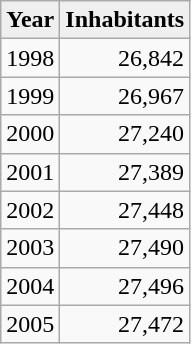<table class="wikitable">
<tr>
<th style="background:#efefef;">Year</th>
<th style="background:#efefef;">Inhabitants</th>
</tr>
<tr ---->
<td>1998</td>
<td align="right">26,842</td>
</tr>
<tr ---->
<td>1999</td>
<td align="right">26,967</td>
</tr>
<tr ---->
<td>2000</td>
<td align="right">27,240</td>
</tr>
<tr ---->
<td>2001</td>
<td align="right">27,389</td>
</tr>
<tr ---->
<td>2002</td>
<td align="right">27,448</td>
</tr>
<tr ---->
<td>2003</td>
<td align="right">27,490</td>
</tr>
<tr ---->
<td>2004</td>
<td align="right">27,496</td>
</tr>
<tr ---->
<td>2005</td>
<td align="right">27,472</td>
</tr>
</table>
